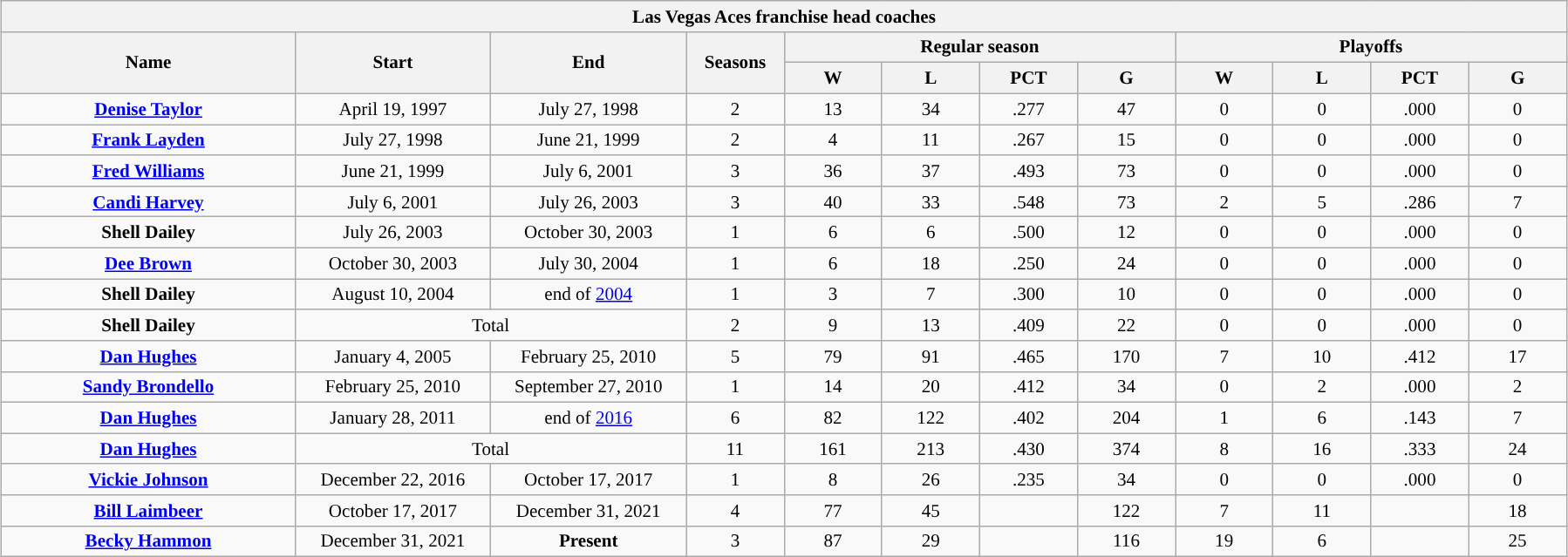<table class="wikitable" style="clear:both; margin:1.5em auto; min-width:90%; font-size:88%; text-align:center;">
<tr>
<th colspan=12>Las Vegas Aces franchise head coaches</th>
</tr>
<tr>
<th width="15%" rowspan=2>Name</th>
<th width="10%" rowspan=2>Start</th>
<th width="10%" rowspan=2>End</th>
<th width="5%" rowspan=2>Seasons</th>
<th width="20%" colspan=4>Regular season</th>
<th width="20%" colspan=4>Playoffs</th>
</tr>
<tr>
<th>W</th>
<th>L</th>
<th>PCT</th>
<th>G</th>
<th>W</th>
<th>L</th>
<th>PCT</th>
<th>G</th>
</tr>
<tr>
<td><strong><a href='#'>Denise Taylor</a></strong></td>
<td>April 19, 1997</td>
<td>July 27, 1998</td>
<td>2</td>
<td width="5%">13</td>
<td width="5%">34</td>
<td width="5%">.277</td>
<td width="5%">47</td>
<td width="5%">0</td>
<td width="5%">0</td>
<td width="5%">.000</td>
<td width="5%">0</td>
</tr>
<tr>
<td><strong><a href='#'>Frank Layden</a></strong></td>
<td>July 27, 1998</td>
<td>June 21, 1999</td>
<td>2</td>
<td width="5%">4</td>
<td width="5%">11</td>
<td width="5%">.267</td>
<td width="5%">15</td>
<td width="5%">0</td>
<td width="5%">0</td>
<td width="5%">.000</td>
<td width="5%">0</td>
</tr>
<tr>
<td><strong><a href='#'>Fred Williams</a></strong></td>
<td>June 21, 1999</td>
<td>July 6, 2001</td>
<td>3</td>
<td width="5%">36</td>
<td width="5%">37</td>
<td width="5%">.493</td>
<td width="5%">73</td>
<td width="5%">0</td>
<td width="5%">0</td>
<td width="5%">.000</td>
<td width="5%">0</td>
</tr>
<tr>
<td><strong><a href='#'>Candi Harvey</a></strong></td>
<td>July 6, 2001</td>
<td>July 26, 2003</td>
<td>3</td>
<td width="5%">40</td>
<td width="5%">33</td>
<td width="5%">.548</td>
<td width="5%">73</td>
<td width="5%">2</td>
<td width="5%">5</td>
<td width="5%">.286</td>
<td width="5%">7</td>
</tr>
<tr>
<td><strong>Shell Dailey</strong></td>
<td>July 26, 2003</td>
<td>October 30, 2003</td>
<td>1</td>
<td width="5%">6</td>
<td width="5%">6</td>
<td width="5%">.500</td>
<td width="5%">12</td>
<td width="5%">0</td>
<td width="5%">0</td>
<td width="5%">.000</td>
<td width="5%">0</td>
</tr>
<tr>
<td><strong><a href='#'>Dee Brown</a></strong></td>
<td>October 30, 2003</td>
<td>July 30, 2004</td>
<td>1</td>
<td width="5%">6</td>
<td width="5%">18</td>
<td width="5%">.250</td>
<td width="5%">24</td>
<td width="5%">0</td>
<td width="5%">0</td>
<td width="5%">.000</td>
<td width="5%">0</td>
</tr>
<tr>
<td><strong>Shell Dailey</strong></td>
<td>August 10, 2004</td>
<td>end of <a href='#'>2004</a></td>
<td>1</td>
<td width="5%">3</td>
<td width="5%">7</td>
<td width="5%">.300</td>
<td width="5%">10</td>
<td width="5%">0</td>
<td width="5%">0</td>
<td width="5%">.000</td>
<td width="5%">0</td>
</tr>
<tr>
<td><strong>Shell Dailey</strong></td>
<td colspan=2>Total</td>
<td>2</td>
<td width="5%">9</td>
<td width="5%">13</td>
<td width="5%">.409</td>
<td width="5%">22</td>
<td width="5%">0</td>
<td width="5%">0</td>
<td width="5%">.000</td>
<td width="5%">0</td>
</tr>
<tr>
<td><strong><a href='#'>Dan Hughes</a></strong></td>
<td>January 4, 2005</td>
<td>February 25, 2010</td>
<td>5</td>
<td width="5%">79</td>
<td width="5%">91</td>
<td width="5%">.465</td>
<td width="5%">170</td>
<td width="5%">7</td>
<td width="5%">10</td>
<td width="5%">.412</td>
<td width="5%">17</td>
</tr>
<tr>
<td><strong><a href='#'>Sandy Brondello</a></strong></td>
<td>February 25, 2010</td>
<td>September 27, 2010</td>
<td>1</td>
<td width="5%">14</td>
<td width="5%">20</td>
<td width="5%">.412</td>
<td width="5%">34</td>
<td width="5%">0</td>
<td width="5%">2</td>
<td width="5%">.000</td>
<td width="5%">2</td>
</tr>
<tr>
<td><strong><a href='#'>Dan Hughes</a></strong></td>
<td>January 28, 2011</td>
<td>end of <a href='#'>2016</a></td>
<td>6</td>
<td width="5%">82</td>
<td width="5%">122</td>
<td width="5%">.402</td>
<td width="5%">204</td>
<td width="5%">1</td>
<td width="5%">6</td>
<td width="5%">.143</td>
<td width="5%">7</td>
</tr>
<tr>
<td><strong><a href='#'>Dan Hughes</a></strong></td>
<td colspan=2>Total</td>
<td>11</td>
<td width="5%">161</td>
<td width="5%">213</td>
<td width="5%">.430</td>
<td width="5%">374</td>
<td width="5%">8</td>
<td width="5%">16</td>
<td width="5%">.333</td>
<td width="5%">24</td>
</tr>
<tr>
<td><strong><a href='#'>Vickie Johnson</a></strong></td>
<td>December 22, 2016</td>
<td>October 17, 2017</td>
<td>1</td>
<td width="5%">8</td>
<td width="5%">26</td>
<td width="5%">.235</td>
<td width="5%">34</td>
<td width="5%">0</td>
<td width="5%">0</td>
<td width="5%">.000</td>
<td width="5%">0</td>
</tr>
<tr>
<td><strong><a href='#'>Bill Laimbeer</a></strong></td>
<td>October 17, 2017</td>
<td>December 31, 2021</td>
<td>4</td>
<td width="5%">77</td>
<td width="5%">45</td>
<td width="5%"></td>
<td width="5%">122</td>
<td width="5%">7</td>
<td width="5%">11</td>
<td width="5%"></td>
<td width="5%">18</td>
</tr>
<tr>
<td><strong><a href='#'>Becky Hammon</a></strong></td>
<td>December 31, 2021</td>
<td><strong>Present</strong></td>
<td>3</td>
<td width="5%">87</td>
<td width="5%">29</td>
<td width="5%"></td>
<td width="5%">116</td>
<td width="5%">19</td>
<td width="5%">6</td>
<td width="5%"></td>
<td width="5%">25</td>
</tr>
</table>
